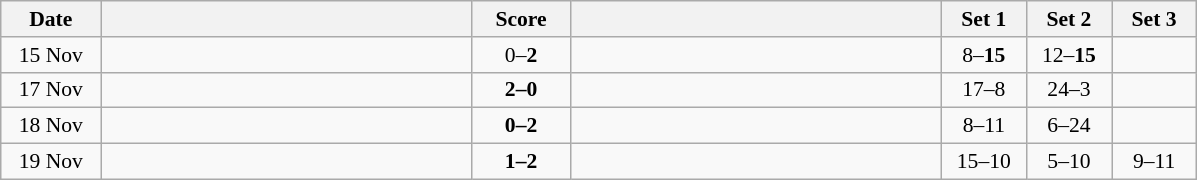<table class="wikitable" style="text-align: center; font-size:90%">
<tr>
<th width="60">Date</th>
<th align="right" width="240"></th>
<th width="60">Score</th>
<th align="left" width="240"></th>
<th width="50">Set 1</th>
<th width="50">Set 2</th>
<th width="50">Set 3</th>
</tr>
<tr>
<td>15 Nov</td>
<td align=right></td>
<td align=center>0–<strong>2</strong></td>
<td align=left><strong></strong></td>
<td>8–<strong>15</strong></td>
<td>12–<strong>15</strong></td>
<td></td>
</tr>
<tr>
<td>17 Nov</td>
<td align=right><strong></strong></td>
<td align=center><strong>2–0</strong></td>
<td align=left></td>
<td>17–8</td>
<td>24–3</td>
<td></td>
</tr>
<tr>
<td>18 Nov</td>
<td align=right></td>
<td align=center><strong>0–2</strong></td>
<td align=left><strong></strong></td>
<td>8–11</td>
<td>6–24</td>
<td></td>
</tr>
<tr>
<td>19 Nov</td>
<td align=right></td>
<td align=center><strong>1–2</strong></td>
<td align=left><strong></strong></td>
<td>15–10</td>
<td>5–10</td>
<td>9–11</td>
</tr>
</table>
